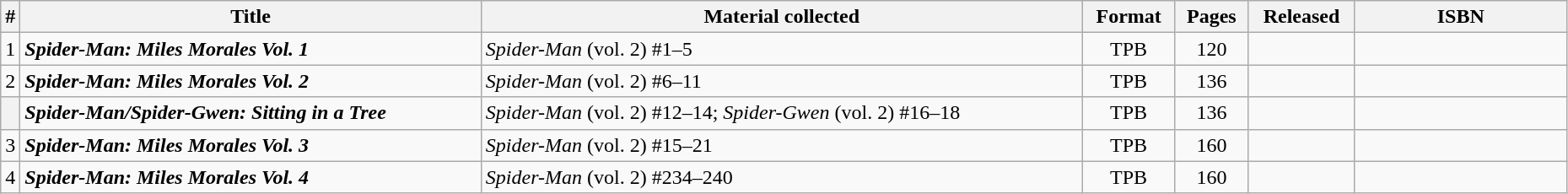<table class="wikitable sortable" width=98%>
<tr>
<th width=4px>#</th>
<th>Title</th>
<th>Material collected</th>
<th class="unsortable">Format</th>
<th>Pages</th>
<th>Released</th>
<th class="unsortable" style="width: 10em;">ISBN</th>
</tr>
<tr>
<td>1</td>
<td><strong><em>Spider-Man: Miles Morales Vol. 1</em></strong></td>
<td><em>Spider-Man</em> (vol. 2) #1–5</td>
<td style="text-align: center;">TPB</td>
<td style="text-align: center;">120</td>
<td></td>
<td></td>
</tr>
<tr>
<td>2</td>
<td><strong><em>Spider-Man: Miles Morales Vol. 2</em></strong></td>
<td><em>Spider-Man</em> (vol. 2) #6–11</td>
<td style="text-align: center;">TPB</td>
<td style="text-align: center;">136</td>
<td></td>
<td></td>
</tr>
<tr>
<th style="background-color: light grey;"></th>
<td><strong><em>Spider-Man/Spider-Gwen: Sitting in a Tree</em></strong></td>
<td><em>Spider-Man</em> (vol. 2) #12–14; <em>Spider-Gwen</em> (vol. 2) #16–18</td>
<td style="text-align: center;">TPB</td>
<td style="text-align: center;">136</td>
<td></td>
<td></td>
</tr>
<tr>
<td>3</td>
<td><strong><em>Spider-Man: Miles Morales Vol. 3</em></strong></td>
<td><em>Spider-Man</em> (vol. 2) #15–21</td>
<td style="text-align: center;">TPB</td>
<td style="text-align: center;">160</td>
<td></td>
<td></td>
</tr>
<tr>
<td>4</td>
<td><strong><em>Spider-Man: Miles Morales Vol. 4</em></strong></td>
<td><em>Spider-Man</em> (vol. 2) #234–240</td>
<td style="text-align: center;">TPB</td>
<td style="text-align: center;">160</td>
<td></td>
<td></td>
</tr>
</table>
